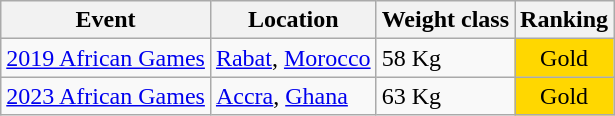<table class="wikitable sortable">
<tr>
<th>Event</th>
<th>Location</th>
<th>Weight class</th>
<th>Ranking</th>
</tr>
<tr>
<td><a href='#'>2019 African Games</a></td>
<td><a href='#'>Rabat</a>, <a href='#'>Morocco</a></td>
<td>58 Kg</td>
<td bgcolor="gold" align="center">Gold</td>
</tr>
<tr>
<td><a href='#'>2023 African Games</a></td>
<td><a href='#'>Accra</a>, <a href='#'>Ghana</a></td>
<td>63 Kg</td>
<td bgcolor="gold" align="center">Gold</td>
</tr>
</table>
